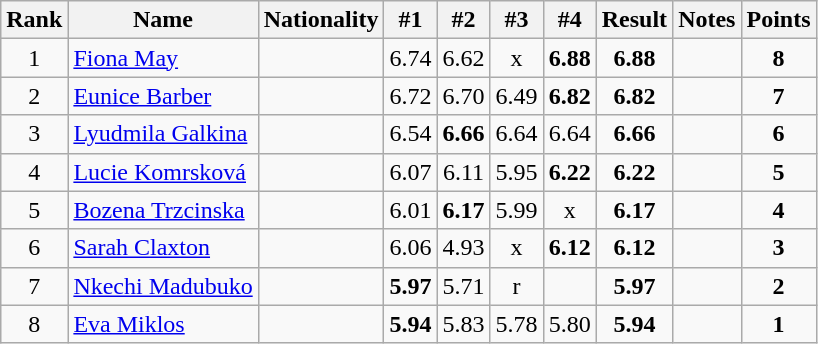<table class="wikitable sortable" style="text-align:center">
<tr>
<th>Rank</th>
<th>Name</th>
<th>Nationality</th>
<th>#1</th>
<th>#2</th>
<th>#3</th>
<th>#4</th>
<th>Result</th>
<th>Notes</th>
<th>Points</th>
</tr>
<tr>
<td>1</td>
<td align=left><a href='#'>Fiona May</a></td>
<td align=left></td>
<td>6.74</td>
<td>6.62</td>
<td>x</td>
<td><strong>6.88</strong></td>
<td><strong>6.88</strong></td>
<td></td>
<td><strong>8</strong></td>
</tr>
<tr>
<td>2</td>
<td align=left><a href='#'>Eunice Barber</a></td>
<td align=left></td>
<td>6.72</td>
<td>6.70</td>
<td>6.49</td>
<td><strong>6.82</strong></td>
<td><strong>6.82</strong></td>
<td></td>
<td><strong>7</strong></td>
</tr>
<tr>
<td>3</td>
<td align=left><a href='#'>Lyudmila Galkina</a></td>
<td align=left></td>
<td>6.54</td>
<td><strong>6.66</strong></td>
<td>6.64</td>
<td>6.64</td>
<td><strong>6.66</strong></td>
<td></td>
<td><strong>6</strong></td>
</tr>
<tr>
<td>4</td>
<td align=left><a href='#'>Lucie Komrsková</a></td>
<td align=left></td>
<td>6.07</td>
<td>6.11</td>
<td>5.95</td>
<td><strong>6.22</strong></td>
<td><strong>6.22</strong></td>
<td></td>
<td><strong>5</strong></td>
</tr>
<tr>
<td>5</td>
<td align=left><a href='#'>Bozena Trzcinska</a></td>
<td align=left></td>
<td>6.01</td>
<td><strong>6.17</strong></td>
<td>5.99</td>
<td>x</td>
<td><strong>6.17</strong></td>
<td></td>
<td><strong>4</strong></td>
</tr>
<tr>
<td>6</td>
<td align=left><a href='#'>Sarah Claxton</a></td>
<td align=left></td>
<td>6.06</td>
<td>4.93</td>
<td>x</td>
<td><strong>6.12</strong></td>
<td><strong>6.12</strong></td>
<td></td>
<td><strong>3</strong></td>
</tr>
<tr>
<td>7</td>
<td align=left><a href='#'>Nkechi Madubuko</a></td>
<td align=left></td>
<td><strong>5.97</strong></td>
<td>5.71</td>
<td>r</td>
<td></td>
<td><strong>5.97</strong></td>
<td></td>
<td><strong>2</strong></td>
</tr>
<tr>
<td>8</td>
<td align=left><a href='#'>Eva Miklos</a></td>
<td align=left></td>
<td><strong>5.94</strong></td>
<td>5.83</td>
<td>5.78</td>
<td>5.80</td>
<td><strong>5.94</strong></td>
<td></td>
<td><strong>1</strong></td>
</tr>
</table>
